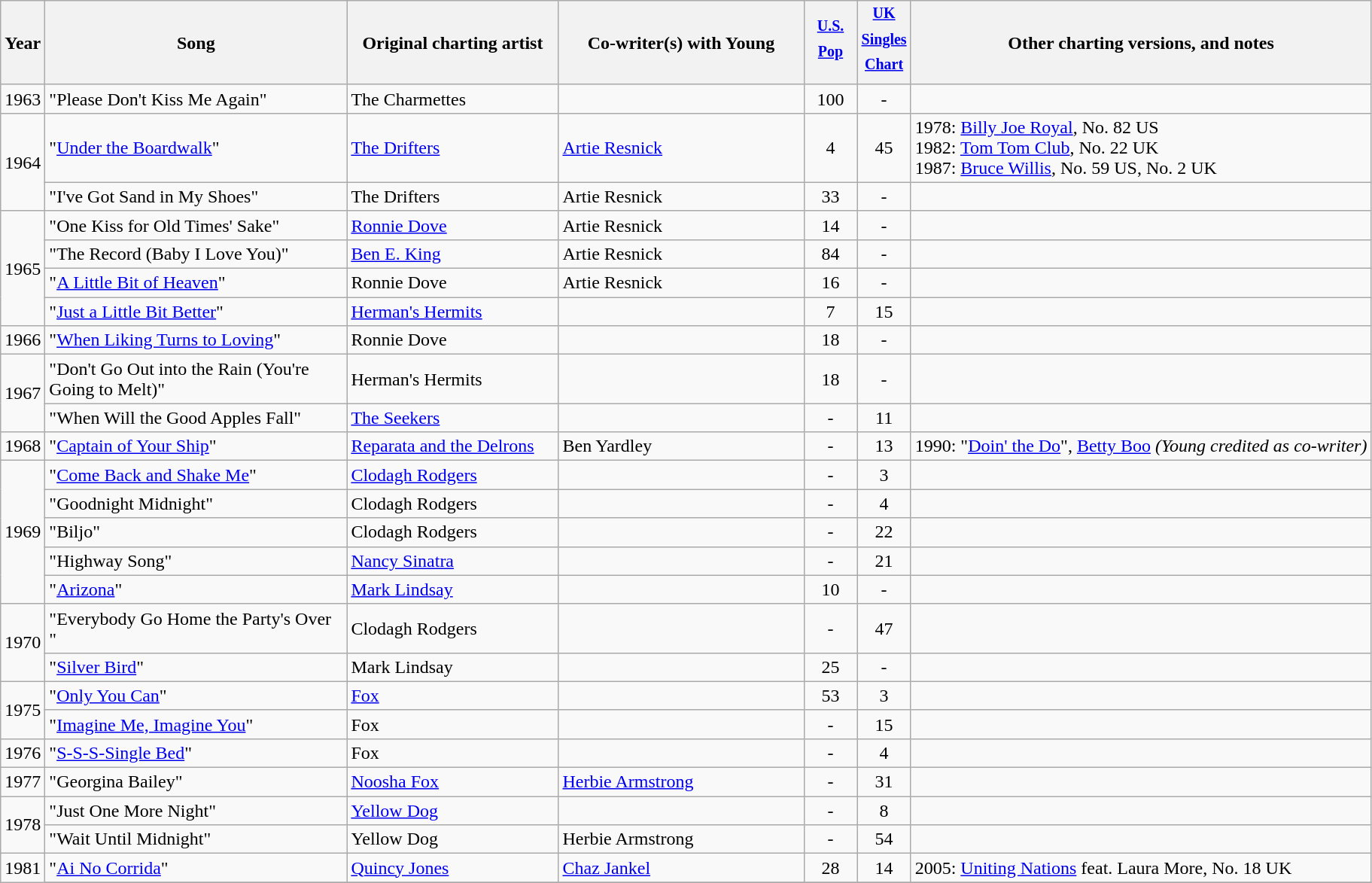<table class="wikitable">
<tr>
<th>Year</th>
<th width="260">Song</th>
<th width="180">Original charting artist</th>
<th width="210">Co-writer(s) with Young</th>
<th width="40"><sup><a href='#'>U.S. Pop</a></sup></th>
<th width="40"><sup><a href='#'>UK Singles Chart</a></sup></th>
<th>Other charting versions, and notes</th>
</tr>
<tr>
<td rowspan="1">1963</td>
<td>"Please Don't Kiss Me Again"</td>
<td>The Charmettes</td>
<td></td>
<td align="center">100</td>
<td align="center">-</td>
<td></td>
</tr>
<tr>
<td rowspan="2">1964</td>
<td>"<a href='#'>Under the Boardwalk</a>"</td>
<td><a href='#'>The Drifters</a></td>
<td><a href='#'>Artie Resnick</a></td>
<td align="center">4</td>
<td align="center">45</td>
<td>1978: <a href='#'>Billy Joe Royal</a>, No. 82 US<br>1982: <a href='#'>Tom Tom Club</a>, No. 22 UK<br>1987: <a href='#'>Bruce Willis</a>, No. 59 US, No. 2 UK</td>
</tr>
<tr>
<td>"I've Got Sand in My Shoes"</td>
<td>The Drifters</td>
<td>Artie Resnick</td>
<td align="center">33</td>
<td align="center">-</td>
<td></td>
</tr>
<tr>
<td rowspan="4">1965</td>
<td>"One Kiss for Old Times' Sake"</td>
<td><a href='#'>Ronnie Dove</a></td>
<td>Artie Resnick</td>
<td align="center">14</td>
<td align="center">-</td>
<td></td>
</tr>
<tr>
<td>"The Record (Baby I Love You)"</td>
<td><a href='#'>Ben E. King</a></td>
<td>Artie Resnick</td>
<td align="center">84</td>
<td align="center">-</td>
<td></td>
</tr>
<tr>
<td>"<a href='#'>A Little Bit of Heaven</a>"</td>
<td>Ronnie Dove</td>
<td>Artie Resnick</td>
<td align="center">16</td>
<td align="center">-</td>
<td></td>
</tr>
<tr>
<td>"<a href='#'>Just a Little Bit Better</a>"</td>
<td><a href='#'>Herman's Hermits</a></td>
<td></td>
<td align="center">7</td>
<td align="center">15</td>
<td></td>
</tr>
<tr>
<td rowspan="1">1966</td>
<td>"<a href='#'>When Liking Turns to Loving</a>"</td>
<td>Ronnie Dove</td>
<td></td>
<td align="center">18</td>
<td align="center">-</td>
<td></td>
</tr>
<tr>
<td rowspan="2">1967</td>
<td>"Don't Go Out into the Rain (You're Going to Melt)"</td>
<td>Herman's Hermits</td>
<td></td>
<td align="center">18</td>
<td align="center">-</td>
<td></td>
</tr>
<tr>
<td>"When Will the Good Apples Fall"</td>
<td><a href='#'>The Seekers</a></td>
<td></td>
<td align="center">-</td>
<td align="center">11</td>
<td></td>
</tr>
<tr>
<td rowspan="1">1968</td>
<td>"<a href='#'>Captain of Your Ship</a>"</td>
<td><a href='#'>Reparata and the Delrons</a></td>
<td>Ben Yardley</td>
<td align="center">-</td>
<td align="center">13</td>
<td>1990: "<a href='#'>Doin' the Do</a>", <a href='#'>Betty Boo</a> <em>(Young credited as co-writer)</em></td>
</tr>
<tr>
<td rowspan="5">1969</td>
<td>"<a href='#'>Come Back and Shake Me</a>"</td>
<td><a href='#'>Clodagh Rodgers</a></td>
<td></td>
<td align="center">-</td>
<td align="center">3</td>
<td></td>
</tr>
<tr>
<td>"Goodnight Midnight"</td>
<td>Clodagh Rodgers</td>
<td></td>
<td align="center">-</td>
<td align="center">4</td>
<td></td>
</tr>
<tr>
<td>"Biljo"</td>
<td>Clodagh Rodgers</td>
<td></td>
<td align="center">-</td>
<td align="center">22</td>
<td></td>
</tr>
<tr>
<td>"Highway Song"</td>
<td><a href='#'>Nancy Sinatra</a></td>
<td></td>
<td align="center">-</td>
<td align="center">21</td>
<td></td>
</tr>
<tr>
<td>"<a href='#'>Arizona</a>"</td>
<td><a href='#'>Mark Lindsay</a></td>
<td></td>
<td align="center">10</td>
<td align="center">-</td>
<td></td>
</tr>
<tr>
<td rowspan="2">1970</td>
<td>"Everybody Go Home the Party's Over "</td>
<td>Clodagh Rodgers</td>
<td></td>
<td align="center">-</td>
<td align="center">47</td>
<td></td>
</tr>
<tr>
<td>"<a href='#'>Silver Bird</a>"</td>
<td>Mark Lindsay</td>
<td></td>
<td align="center">25</td>
<td align="center">-</td>
<td></td>
</tr>
<tr>
<td rowspan="2">1975</td>
<td>"<a href='#'>Only You Can</a>"</td>
<td><a href='#'>Fox</a></td>
<td></td>
<td align="center">53</td>
<td align="center">3</td>
<td></td>
</tr>
<tr>
<td>"<a href='#'>Imagine Me, Imagine You</a>"</td>
<td>Fox</td>
<td></td>
<td align="center">-</td>
<td align="center">15</td>
<td></td>
</tr>
<tr>
<td rowspan="1">1976</td>
<td>"<a href='#'>S-S-S-Single Bed</a>"</td>
<td>Fox</td>
<td></td>
<td align="center">-</td>
<td align="center">4</td>
<td></td>
</tr>
<tr>
<td rowspan="1">1977</td>
<td>"Georgina Bailey"</td>
<td><a href='#'>Noosha Fox</a></td>
<td><a href='#'>Herbie Armstrong</a></td>
<td align="center">-</td>
<td align="center">31</td>
<td></td>
</tr>
<tr>
<td rowspan="2">1978</td>
<td>"Just One More Night"</td>
<td><a href='#'>Yellow Dog</a></td>
<td></td>
<td align="center">-</td>
<td align="center">8</td>
<td></td>
</tr>
<tr>
<td>"Wait Until Midnight"</td>
<td>Yellow Dog</td>
<td>Herbie Armstrong</td>
<td align="center">-</td>
<td align="center">54</td>
<td></td>
</tr>
<tr>
<td rowspan="2">1981</td>
<td>"<a href='#'>Ai No Corrida</a>"</td>
<td><a href='#'>Quincy Jones</a></td>
<td><a href='#'>Chaz Jankel</a></td>
<td align="center">28</td>
<td align="center">14</td>
<td>2005: <a href='#'>Uniting Nations</a> feat. Laura More, No. 18 UK</td>
</tr>
<tr>
</tr>
</table>
